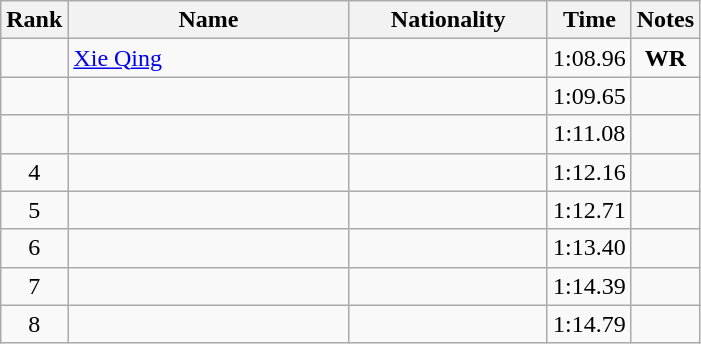<table class="wikitable sortable" style="text-align:center">
<tr>
<th>Rank</th>
<th style="width:180px">Name</th>
<th style="width:125px">Nationality</th>
<th>Time</th>
<th>Notes</th>
</tr>
<tr>
<td></td>
<td style="text-align:left;"><a href='#'>Xie Qing</a></td>
<td style="text-align:left;"></td>
<td>1:08.96</td>
<td><strong>WR</strong></td>
</tr>
<tr>
<td></td>
<td style="text-align:left;"></td>
<td style="text-align:left;"></td>
<td>1:09.65</td>
<td></td>
</tr>
<tr>
<td></td>
<td style="text-align:left;"></td>
<td style="text-align:left;"></td>
<td>1:11.08</td>
<td></td>
</tr>
<tr>
<td>4</td>
<td style="text-align:left;"></td>
<td style="text-align:left;"></td>
<td>1:12.16</td>
<td></td>
</tr>
<tr>
<td>5</td>
<td style="text-align:left;"></td>
<td style="text-align:left;"></td>
<td>1:12.71</td>
<td></td>
</tr>
<tr>
<td>6</td>
<td style="text-align:left;"></td>
<td style="text-align:left;"></td>
<td>1:13.40</td>
<td></td>
</tr>
<tr>
<td>7</td>
<td style="text-align:left;"></td>
<td style="text-align:left;"></td>
<td>1:14.39</td>
<td></td>
</tr>
<tr>
<td>8</td>
<td style="text-align:left;"></td>
<td style="text-align:left;"></td>
<td>1:14.79</td>
<td></td>
</tr>
</table>
